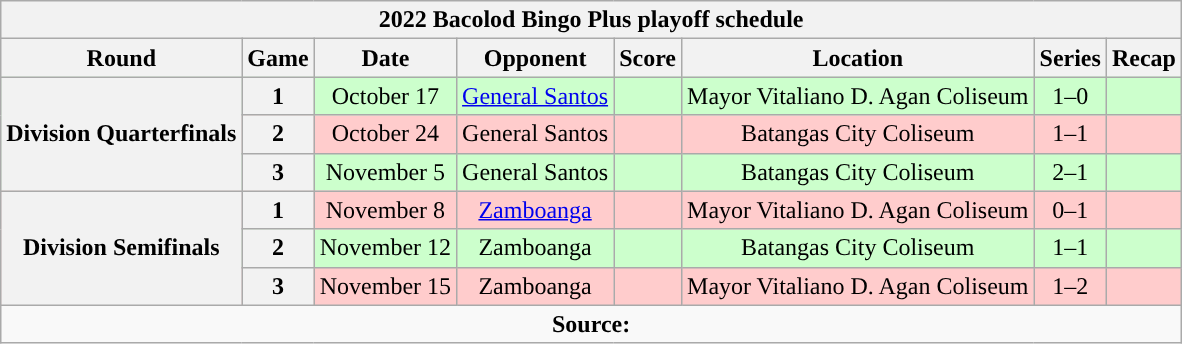<table class="wikitable" style="text-align:center">
<tr>
<th colspan=8>2022 Bacolod Bingo Plus playoff schedule</th>
</tr>
<tr>
<th>Round</th>
<th>Game</th>
<th>Date</th>
<th>Opponent</th>
<th>Score</th>
<th>Location</th>
<th>Series</th>
<th>Recap<br></th>
</tr>
<tr style="background:#cfc">
<th rowspan=3>Division Quarterfinals</th>
<th>1</th>
<td>October 17</td>
<td><a href='#'>General Santos</a></td>
<td></td>
<td>Mayor Vitaliano D. Agan Coliseum</td>
<td>1–0</td>
<td></td>
</tr>
<tr style="background:#fcc">
<th>2</th>
<td>October 24</td>
<td>General Santos</td>
<td></td>
<td>Batangas City Coliseum</td>
<td>1–1</td>
<td></td>
</tr>
<tr style="background:#cfc">
<th>3</th>
<td>November 5</td>
<td>General Santos</td>
<td></td>
<td>Batangas City Coliseum</td>
<td>2–1</td>
<td><br></td>
</tr>
<tr style="background:#fcc">
<th rowspan=3>Division Semifinals</th>
<th>1</th>
<td>November 8</td>
<td><a href='#'>Zamboanga</a></td>
<td></td>
<td>Mayor Vitaliano D. Agan Coliseum</td>
<td>0–1</td>
<td></td>
</tr>
<tr style="background:#cfc">
<th>2</th>
<td>November 12</td>
<td>Zamboanga</td>
<td></td>
<td>Batangas City Coliseum</td>
<td>1–1</td>
<td></td>
</tr>
<tr style="background:#fcc">
<th>3</th>
<td>November 15</td>
<td>Zamboanga</td>
<td></td>
<td>Mayor Vitaliano D. Agan Coliseum</td>
<td>1–2</td>
<td></td>
</tr>
<tr>
<td colspan=8 align=center><strong>Source: </strong></td>
</tr>
</table>
